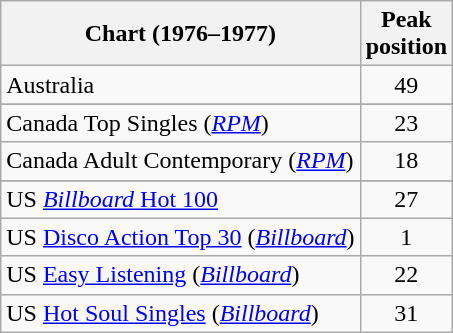<table class="wikitable sortable">
<tr>
<th>Chart (1976–1977)</th>
<th>Peak<br>position</th>
</tr>
<tr>
<td>Australia</td>
<td align="center">49</td>
</tr>
<tr>
</tr>
<tr>
<td>Canada Top Singles (<em><a href='#'>RPM</a></em>)</td>
<td align="center">23</td>
</tr>
<tr>
<td>Canada Adult Contemporary (<em><a href='#'>RPM</a></em>)</td>
<td style="text-align:center;">18</td>
</tr>
<tr>
</tr>
<tr>
</tr>
<tr>
<td>US <a href='#'><em>Billboard</em> Hot 100</a></td>
<td align="center">27</td>
</tr>
<tr>
<td>US <a href='#'>Disco Action Top 30</a> (<em><a href='#'>Billboard</a></em>)</td>
<td align="center">1</td>
</tr>
<tr>
<td>US <a href='#'>Easy Listening</a> (<em><a href='#'>Billboard</a></em>)</td>
<td align="center">22</td>
</tr>
<tr>
<td>US <a href='#'>Hot Soul Singles</a> (<em><a href='#'>Billboard</a></em>)</td>
<td align="center">31</td>
</tr>
</table>
